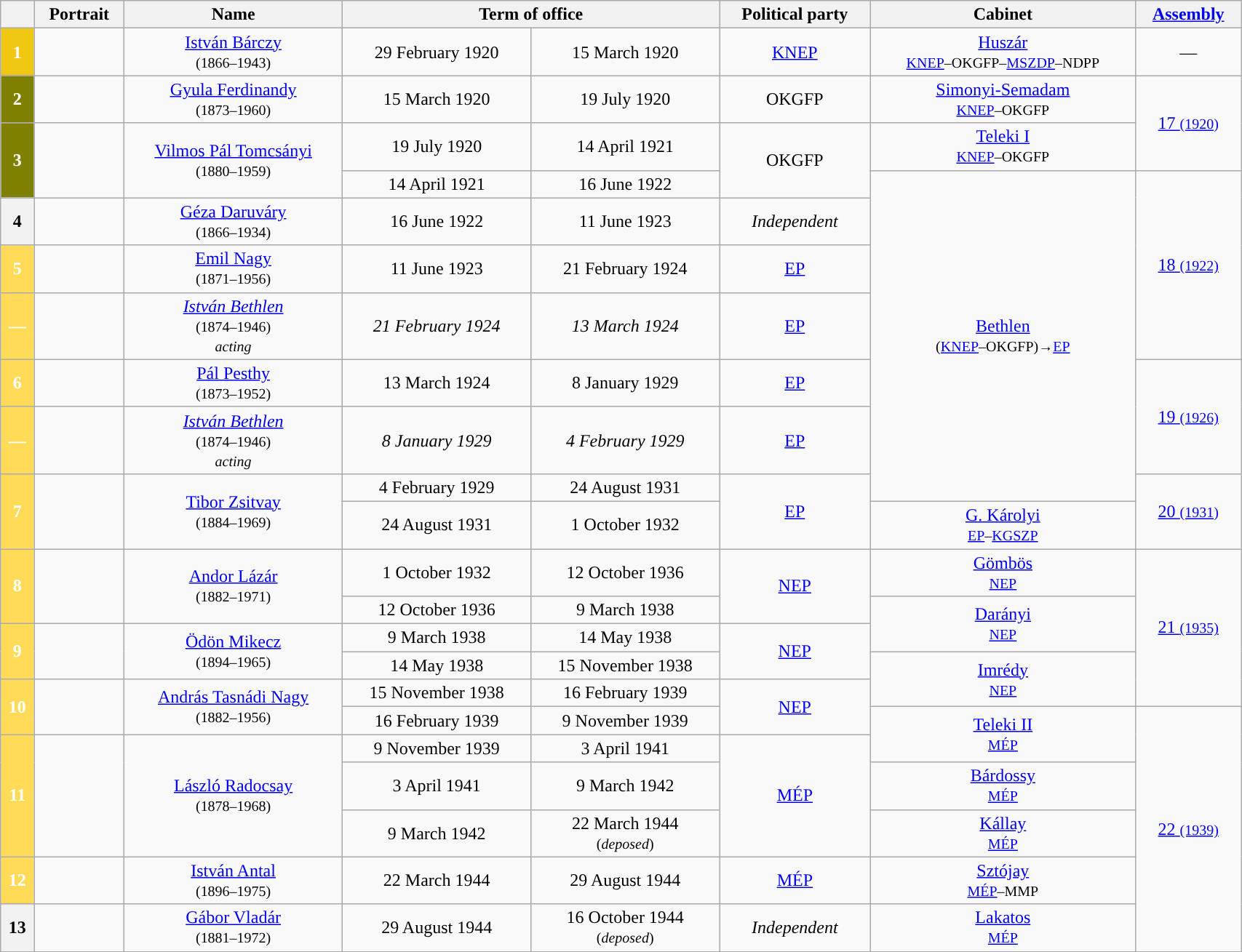<table class="wikitable" style="width:90%; text-align:center;">
<tr>
<th></th>
<th>Portrait</th>
<th>Name<br></th>
<th colspan=2>Term of office</th>
<th>Political party</th>
<th>Cabinet</th>
<th><a href='#'>Assembly</a><br></th>
</tr>
<tr>
<th style="background-color:#F0C814; color:white">1</th>
<td></td>
<td><a href='#'>István Bárczy</a><br><small>(1866–1943)</small></td>
<td>29 February 1920</td>
<td>15 March 1920</td>
<td><a href='#'>KNEP</a></td>
<td><a href='#'>Huszár</a><br><small><a href='#'>KNEP</a>–OKGFP–<a href='#'>MSZDP</a>–NDPP</small></td>
<td>—</td>
</tr>
<tr>
<th style="background-color:#808000; color:white">2</th>
<td></td>
<td><a href='#'>Gyula Ferdinandy</a><br><small>(1873–1960)</small></td>
<td>15 March 1920</td>
<td>19 July 1920</td>
<td>OKGFP</td>
<td><a href='#'>Simonyi-Semadam</a><br><small><a href='#'>KNEP</a>–OKGFP</small></td>
<td rowspan="3"><a href='#'>17 <small>(1920)</small></a></td>
</tr>
<tr>
<th rowspan="3" style="background-color:#808000; color:white">3</th>
<td rowspan="3"></td>
<td rowspan="3"><a href='#'>Vilmos Pál Tomcsányi</a><br><small>(1880–1959)</small></td>
<td>19 July 1920</td>
<td>14 April 1921</td>
<td rowspan="3">OKGFP</td>
<td><a href='#'>Teleki I</a><br><small><a href='#'>KNEP</a>–OKGFP</small></td>
</tr>
<tr>
<td rowspan="2">14 April 1921</td>
<td rowspan="2">16 June 1922</td>
<td rowspan="10"><a href='#'>Bethlen</a><br><small>(<a href='#'>KNEP</a>–OKGFP)→<a href='#'>EP</a></small></td>
</tr>
<tr>
<td rowspan="5"><a href='#'>18 <small>(1922)</small></a></td>
</tr>
<tr>
<th style="background:">4</th>
<td></td>
<td><a href='#'>Géza Daruváry</a><br><small>(1866–1934)</small></td>
<td>16 June 1922</td>
<td>11 June 1923</td>
<td><em>Independent</em></td>
</tr>
<tr>
<th style="background-color:#FFDB58; color:white">5</th>
<td></td>
<td><a href='#'>Emil Nagy</a><br><small>(1871–1956)</small></td>
<td>11 June 1923</td>
<td>21 February 1924</td>
<td><a href='#'>EP</a></td>
</tr>
<tr>
<th style="background-color:#FFDB58; color:white">—</th>
<td></td>
<td><em><a href='#'>István Bethlen</a></em><br><small>(1874–1946)<br><em>acting</em></small></td>
<td><em>21 February 1924</em></td>
<td><em>13 March 1924</em></td>
<td><a href='#'>EP</a></td>
</tr>
<tr>
<th rowspan="2" style="background-color:#FFDB58; color:white">6</th>
<td rowspan="2"></td>
<td rowspan="2"><a href='#'>Pál Pesthy</a><br><small>(1873–1952)</small></td>
<td rowspan="2">13 March 1924</td>
<td rowspan="2">8 January 1929</td>
<td rowspan="2"><a href='#'>EP</a></td>
</tr>
<tr>
<td rowspan="3"><a href='#'>19 <small>(1926)</small></a></td>
</tr>
<tr>
<th style="background-color:#FFDB58; color:white">—</th>
<td></td>
<td><em><a href='#'>István Bethlen</a></em><br><small>(1874–1946)<br><em>acting</em></small></td>
<td><em>8 January 1929</em></td>
<td><em>4 February 1929</em></td>
<td><a href='#'>EP</a></td>
</tr>
<tr>
<th rowspan="3" style="background-color:#FFDB58; color:white">7</th>
<td rowspan="3"></td>
<td rowspan="3"><a href='#'>Tibor Zsitvay</a><br><small>(1884–1969)</small></td>
<td rowspan="2">4 February 1929</td>
<td rowspan="2">24 August 1931</td>
<td rowspan="3"><a href='#'>EP</a></td>
</tr>
<tr>
<td rowspan="3"><a href='#'>20 <small>(1931)</small></a></td>
</tr>
<tr>
<td>24 August 1931</td>
<td>1 October 1932</td>
<td><a href='#'>G. Károlyi</a><br><small><a href='#'>EP</a>–<a href='#'>KGSZP</a></small></td>
</tr>
<tr>
<th rowspan="3" style="background-color:#FFDB58; color:white">8</th>
<td rowspan="3"></td>
<td rowspan="3"><a href='#'>Andor Lázár</a><br><small>(1882–1971)</small></td>
<td rowspan="2">1 October 1932</td>
<td rowspan="2">12 October 1936</td>
<td rowspan="3"><a href='#'>NEP</a></td>
<td rowspan="2"><a href='#'>Gömbös</a><br><small><a href='#'>NEP</a></small></td>
</tr>
<tr>
<td rowspan="6"><a href='#'>21 <small>(1935)</small></a></td>
</tr>
<tr>
<td>12 October 1936</td>
<td>9 March 1938</td>
<td rowspan="2"><a href='#'>Darányi</a><br><small><a href='#'>NEP</a></small></td>
</tr>
<tr>
<th rowspan="2" style="background-color:#FFDB58; color:white">9</th>
<td rowspan="2"></td>
<td rowspan="2"><a href='#'>Ödön Mikecz</a><br><small>(1894–1965)</small></td>
<td>9 March 1938</td>
<td>14 May 1938</td>
<td rowspan="2"><a href='#'>NEP</a></td>
</tr>
<tr>
<td>14 May 1938</td>
<td>15 November 1938</td>
<td rowspan="2"><a href='#'>Imrédy</a><br><small><a href='#'>NEP</a></small></td>
</tr>
<tr>
<th rowspan="3" style="background-color:#FFDB58; color:white">10</th>
<td rowspan="3"></td>
<td rowspan="3"><a href='#'>András Tasnádi Nagy</a><br><small>(1882–1956)</small></td>
<td>15 November 1938</td>
<td>16 February 1939</td>
<td rowspan="3"><a href='#'>NEP</a></td>
</tr>
<tr>
<td rowspan="2">16 February 1939</td>
<td rowspan="2">9 November 1939</td>
<td rowspan="3"><a href='#'>Teleki II</a><br><small><a href='#'>MÉP</a></small></td>
</tr>
<tr>
<td rowspan="6"><a href='#'>22 <small>(1939)</small></a></td>
</tr>
<tr>
<th rowspan="3" style="background-color:#FFDB58; color:white">11</th>
<td rowspan="3"></td>
<td rowspan="3"><a href='#'>László Radocsay</a><br><small>(1878–1968)</small></td>
<td>9 November 1939</td>
<td>3 April 1941</td>
<td rowspan="3"><a href='#'>MÉP</a></td>
</tr>
<tr>
<td>3 April 1941</td>
<td>9 March 1942</td>
<td><a href='#'>Bárdossy</a><br><small><a href='#'>MÉP</a></small></td>
</tr>
<tr>
<td>9 March 1942</td>
<td>22 March 1944<br><small>(<em>deposed</em>)</small></td>
<td><a href='#'>Kállay</a><br><small><a href='#'>MÉP</a></small></td>
</tr>
<tr>
<th style="background-color:#FFDB58; color:white">12</th>
<td></td>
<td><a href='#'>István Antal</a><br><small>(1896–1975)</small></td>
<td>22 March 1944</td>
<td>29 August 1944</td>
<td><a href='#'>MÉP</a></td>
<td><a href='#'>Sztójay</a><br><small><a href='#'>MÉP</a>–MMP</small></td>
</tr>
<tr>
<th style="background:">13</th>
<td></td>
<td><a href='#'>Gábor Vladár</a><br><small>(1881–1972)</small></td>
<td>29 August 1944</td>
<td>16 October 1944<br><small>(<em>deposed</em>)</small></td>
<td><em>Independent</em></td>
<td><a href='#'>Lakatos</a><br><small><a href='#'>MÉP</a></small></td>
</tr>
<tr>
</tr>
</table>
